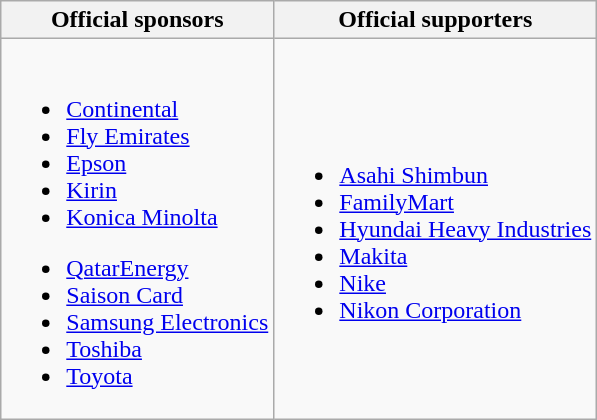<table class="wikitable">
<tr>
<th>Official sponsors</th>
<th>Official supporters</th>
</tr>
<tr>
<td><br>
<ul><li><a href='#'>Continental</a></li><li><a href='#'>Fly Emirates</a></li><li><a href='#'>Epson</a></li><li><a href='#'>Kirin</a></li><li><a href='#'>Konica Minolta</a></li></ul><ul><li><a href='#'>QatarEnergy</a></li><li><a href='#'>Saison Card</a></li><li><a href='#'>Samsung Electronics</a></li><li><a href='#'>Toshiba</a></li><li><a href='#'>Toyota</a></li></ul></td>
<td><br><ul><li><a href='#'>Asahi Shimbun</a></li><li><a href='#'>FamilyMart</a></li><li><a href='#'>Hyundai Heavy Industries</a></li><li><a href='#'>Makita</a></li><li><a href='#'>Nike</a></li><li><a href='#'>Nikon Corporation</a></li></ul></td>
</tr>
</table>
